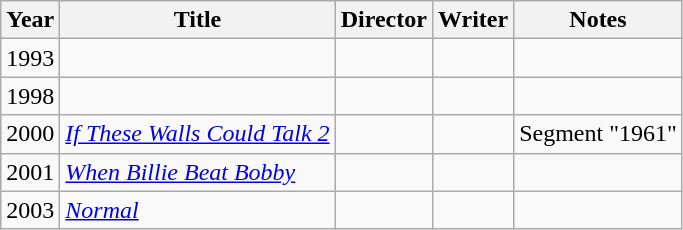<table class="wikitable sortable">
<tr>
<th>Year</th>
<th>Title</th>
<th>Director</th>
<th>Writer</th>
<th class="unsortable">Notes</th>
</tr>
<tr>
<td>1993</td>
<td><em></em></td>
<td></td>
<td></td>
<td></td>
</tr>
<tr>
<td>1998</td>
<td><em></em></td>
<td></td>
<td></td>
<td></td>
</tr>
<tr>
<td>2000</td>
<td><em><a href='#'>If These Walls Could Talk 2</a></em></td>
<td></td>
<td></td>
<td>Segment "1961"</td>
</tr>
<tr>
<td>2001</td>
<td><em><a href='#'>When Billie Beat Bobby</a></em></td>
<td></td>
<td></td>
<td></td>
</tr>
<tr>
<td>2003</td>
<td><em><a href='#'>Normal</a></em></td>
<td></td>
<td></td>
<td></td>
</tr>
</table>
